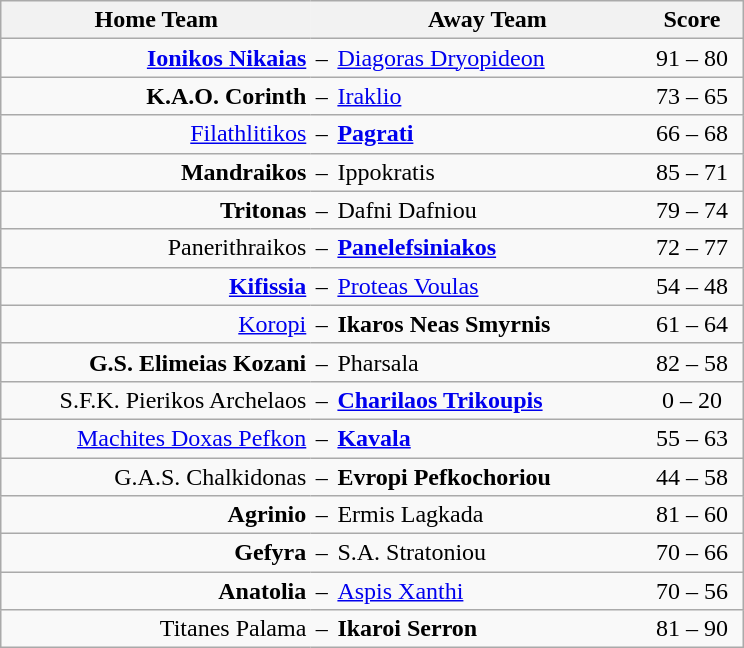<table class="wikitable" style="text-align: center; font-size:100%">
<tr>
<th style="border-right-style:hidden" width="200">Home Team</th>
<th style="border-right-style:hidden"></th>
<th style="border-right-style:hidden" width="200">Away Team</th>
<th width="60">Score</th>
</tr>
<tr>
<td align=right style="border-right-style:hidden"><strong><a href='#'>Ionikos Nikaias</a></strong></td>
<td style="border-right-style:hidden">–</td>
<td align=left style="border-right-style:hidden"><a href='#'>Diagoras Dryopideon</a></td>
<td>91 – 80</td>
</tr>
<tr>
<td align=right style="border-right-style:hidden"><strong>K.A.O. Corinth</strong></td>
<td style="border-right-style:hidden">–</td>
<td align=left style="border-right-style:hidden"><a href='#'>Iraklio</a></td>
<td>73 – 65</td>
</tr>
<tr>
<td align=right style="border-right-style:hidden"><a href='#'>Filathlitikos</a></td>
<td style="border-right-style:hidden">–</td>
<td align=left style="border-right-style:hidden"><strong><a href='#'>Pagrati</a></strong></td>
<td>66 – 68</td>
</tr>
<tr>
<td align=right style="border-right-style:hidden"><strong>Mandraikos</strong></td>
<td style="border-right-style:hidden">–</td>
<td align=left style="border-right-style:hidden">Ippokratis</td>
<td>85 – 71</td>
</tr>
<tr>
<td align=right style="border-right-style:hidden"><strong>Tritonas</strong></td>
<td style="border-right-style:hidden">–</td>
<td align=left style="border-right-style:hidden">Dafni Dafniou</td>
<td>79 – 74</td>
</tr>
<tr>
<td align=right style="border-right-style:hidden">Panerithraikos</td>
<td style="border-right-style:hidden">–</td>
<td align=left style="border-right-style:hidden"><strong><a href='#'>Panelefsiniakos</a></strong></td>
<td>72 – 77</td>
</tr>
<tr>
<td align=right style="border-right-style:hidden"><strong><a href='#'>Kifissia</a></strong></td>
<td style="border-right-style:hidden">–</td>
<td align=left style="border-right-style:hidden"><a href='#'>Proteas Voulas</a></td>
<td>54 – 48</td>
</tr>
<tr>
<td align=right style="border-right-style:hidden"><a href='#'>Koropi</a></td>
<td style="border-right-style:hidden">–</td>
<td align=left style="border-right-style:hidden"><strong>Ikaros Neas Smyrnis</strong></td>
<td>61 – 64</td>
</tr>
<tr>
<td align=right style="border-right-style:hidden"><strong>G.S. Elimeias Kozani</strong></td>
<td style="border-right-style:hidden">–</td>
<td align=left style="border-right-style:hidden">Pharsala</td>
<td>82 – 58</td>
</tr>
<tr>
<td align=right style="border-right-style:hidden">S.F.K. Pierikos Archelaos</td>
<td style="border-right-style:hidden">–</td>
<td align=left style="border-right-style:hidden"><strong><a href='#'>Charilaos Trikoupis</a></strong></td>
<td>0 – 20</td>
</tr>
<tr>
<td align=right style="border-right-style:hidden"><a href='#'>Machites Doxas Pefkon</a></td>
<td style="border-right-style:hidden">–</td>
<td align=left style="border-right-style:hidden"><strong><a href='#'>Kavala</a></strong></td>
<td>55 – 63</td>
</tr>
<tr>
<td align=right style="border-right-style:hidden">G.A.S. Chalkidonas</td>
<td style="border-right-style:hidden">–</td>
<td align=left style="border-right-style:hidden"><strong>Evropi Pefkochoriou</strong></td>
<td>44 – 58</td>
</tr>
<tr>
<td align=right style="border-right-style:hidden"><strong>Agrinio</strong></td>
<td style="border-right-style:hidden">–</td>
<td align=left style="border-right-style:hidden">Ermis Lagkada</td>
<td>81 – 60</td>
</tr>
<tr>
<td align=right style="border-right-style:hidden"><strong>Gefyra</strong></td>
<td style="border-right-style:hidden">–</td>
<td align=left style="border-right-style:hidden">S.A. Stratoniou</td>
<td>70 – 66</td>
</tr>
<tr>
<td align=right style="border-right-style:hidden"><strong>Anatolia</strong></td>
<td style="border-right-style:hidden">–</td>
<td align=left style="border-right-style:hidden"><a href='#'>Aspis Xanthi</a></td>
<td>70 – 56</td>
</tr>
<tr>
<td align=right style="border-right-style:hidden">Titanes Palama</td>
<td style="border-right-style:hidden">–</td>
<td align=left style="border-right-style:hidden"><strong>Ikaroi Serron</strong></td>
<td>81 – 90</td>
</tr>
</table>
